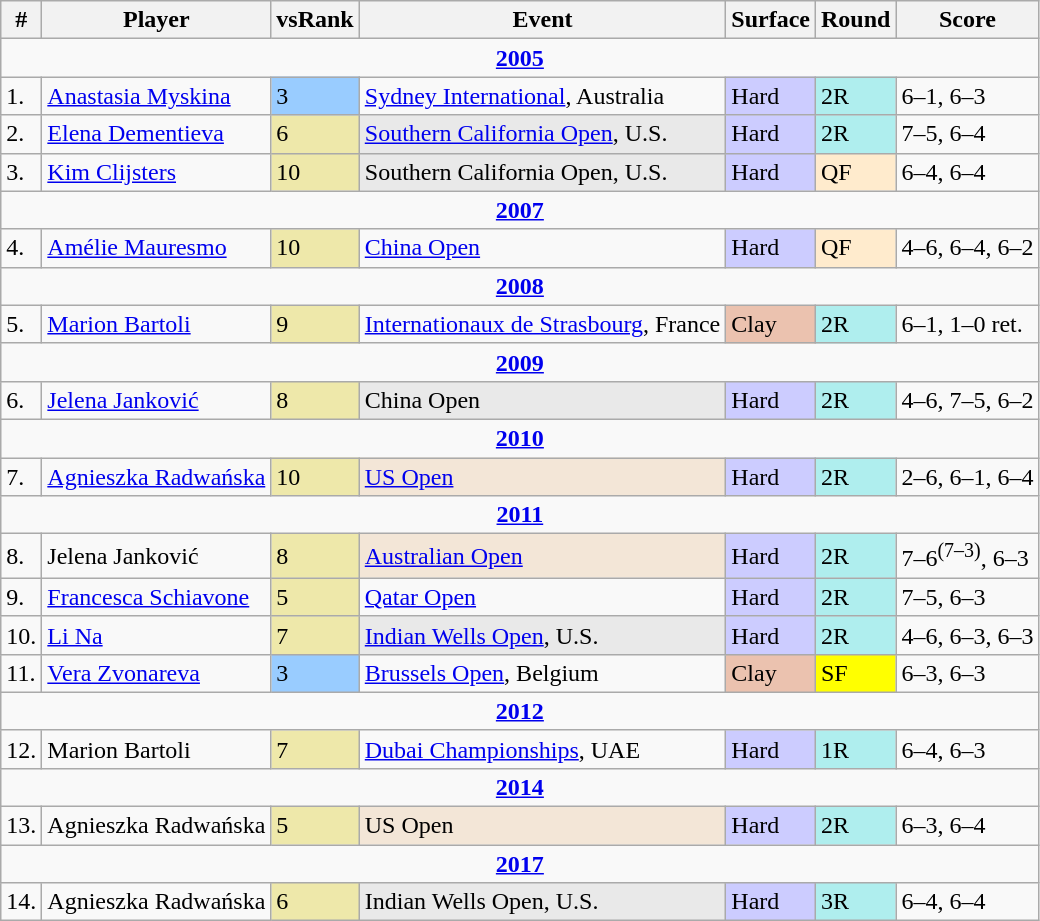<table class="wikitable sortable">
<tr>
<th>#</th>
<th>Player</th>
<th>vsRank</th>
<th>Event</th>
<th>Surface</th>
<th>Round</th>
<th class="unsortable">Score</th>
</tr>
<tr>
<td colspan="7" style="text-align:center"><strong><a href='#'>2005</a></strong></td>
</tr>
<tr>
<td>1.</td>
<td> <a href='#'>Anastasia Myskina</a></td>
<td style="background:#9cf;">3</td>
<td style="background:D0F0CO;"><a href='#'>Sydney International</a>, Australia</td>
<td style="background:#ccf;">Hard</td>
<td style="background:#afeeee;">2R</td>
<td>6–1, 6–3</td>
</tr>
<tr>
<td>2.</td>
<td> <a href='#'>Elena Dementieva</a></td>
<td style="background:#eee8aa;">6</td>
<td style="background:#e9e9e9;"><a href='#'>Southern California Open</a>, U.S.</td>
<td style="background:#ccf;">Hard</td>
<td style="background:#afeeee;">2R</td>
<td>7–5, 6–4</td>
</tr>
<tr>
<td>3.</td>
<td> <a href='#'>Kim Clijsters</a></td>
<td style="background:#eee8aa;">10</td>
<td style="background:#e9e9e9;">Southern California Open, U.S.</td>
<td style="background:#ccf;">Hard</td>
<td style="background:#ffebcd;">QF</td>
<td>6–4, 6–4</td>
</tr>
<tr>
<td colspan="7" style="text-align:center"><strong><a href='#'>2007</a></strong></td>
</tr>
<tr>
<td>4.</td>
<td> <a href='#'>Amélie Mauresmo</a></td>
<td style="background:#eee8aa;">10</td>
<td style="background:D0F0CO;"><a href='#'>China Open</a></td>
<td style="background:#ccf;">Hard</td>
<td style="background:#ffebcd;">QF</td>
<td>4–6, 6–4, 6–2</td>
</tr>
<tr>
<td colspan="7" style="text-align:center"><strong><a href='#'>2008</a></strong></td>
</tr>
<tr>
<td>5.</td>
<td> <a href='#'>Marion Bartoli</a></td>
<td style="background:#eee8aa;">9</td>
<td><a href='#'>Internationaux de Strasbourg</a>, France</td>
<td style="background:#ebc2af;">Clay</td>
<td style="background:#afeeee;">2R</td>
<td>6–1, 1–0 ret.</td>
</tr>
<tr>
<td colspan="7" style="text-align:center"><strong><a href='#'>2009</a></strong></td>
</tr>
<tr>
<td>6.</td>
<td> <a href='#'>Jelena Janković</a></td>
<td style="background:#eee8aa;">8</td>
<td style="background:#e9e9e9;">China Open</td>
<td style="background:#ccf;">Hard</td>
<td style="background:#afeeee;">2R</td>
<td>4–6, 7–5, 6–2</td>
</tr>
<tr>
<td colspan="7" style="text-align:center"><strong><a href='#'>2010</a></strong></td>
</tr>
<tr>
<td>7.</td>
<td> <a href='#'>Agnieszka Radwańska</a></td>
<td style="background:#eee8aa;">10</td>
<td style="background:#f3e6d7;"><a href='#'>US Open</a></td>
<td style="background:#ccf;">Hard</td>
<td style="background:#afeeee;">2R</td>
<td>2–6, 6–1, 6–4</td>
</tr>
<tr>
<td colspan="7" style="text-align:center"><strong><a href='#'>2011</a></strong></td>
</tr>
<tr>
<td>8.</td>
<td> Jelena Janković</td>
<td style="background:#eee8aa;">8</td>
<td style="background:#f3e6d7;"><a href='#'>Australian Open</a></td>
<td style="background:#ccf;">Hard</td>
<td style="background:#afeeee;">2R</td>
<td>7–6<sup>(7–3)</sup>, 6–3</td>
</tr>
<tr>
<td>9.</td>
<td> <a href='#'>Francesca Schiavone</a></td>
<td style="background:#eee8aa;">5</td>
<td style="background:D0F0CO;"><a href='#'>Qatar Open</a></td>
<td style="background:#ccf;">Hard</td>
<td style="background:#afeeee;">2R</td>
<td>7–5, 6–3</td>
</tr>
<tr>
<td>10.</td>
<td> <a href='#'>Li Na</a></td>
<td style="background:#eee8aa;">7</td>
<td style="background:#e9e9e9;"><a href='#'>Indian Wells Open</a>, U.S.</td>
<td style="background:#ccf;">Hard</td>
<td style="background:#afeeee;">2R</td>
<td>4–6, 6–3, 6–3</td>
</tr>
<tr>
<td>11.</td>
<td> <a href='#'>Vera Zvonareva</a></td>
<td style="background:#9cf;">3</td>
<td style="background:D0F0CO;"><a href='#'>Brussels Open</a>, Belgium</td>
<td style="background:#ebc2af;">Clay</td>
<td style="background:yellow;">SF</td>
<td>6–3, 6–3</td>
</tr>
<tr>
<td colspan="7" style="text-align:center"><strong><a href='#'>2012</a></strong></td>
</tr>
<tr>
<td>12.</td>
<td> Marion Bartoli</td>
<td style="background:#eee8aa;">7</td>
<td style="background:D0F0CO;"><a href='#'>Dubai Championships</a>, UAE</td>
<td style="background:#ccf;">Hard</td>
<td style="background:#afeeee;">1R</td>
<td>6–4, 6–3</td>
</tr>
<tr>
<td colspan="7" style="text-align:center"><strong><a href='#'>2014</a></strong></td>
</tr>
<tr>
<td>13.</td>
<td> Agnieszka Radwańska</td>
<td style="background:#eee8aa;">5</td>
<td style="background:#f3e6d7;">US Open</td>
<td style="background:#ccf;">Hard</td>
<td style="background:#afeeee;">2R</td>
<td>6–3, 6–4</td>
</tr>
<tr>
<td colspan="7" style="text-align:center"><strong><a href='#'>2017</a></strong></td>
</tr>
<tr>
<td>14.</td>
<td> Agnieszka Radwańska</td>
<td style="background:#eee8aa;">6</td>
<td style="background:#e9e9e9;">Indian Wells Open, U.S.</td>
<td style="background:#ccf;">Hard</td>
<td style="background:#afeeee;">3R</td>
<td>6–4, 6–4</td>
</tr>
</table>
